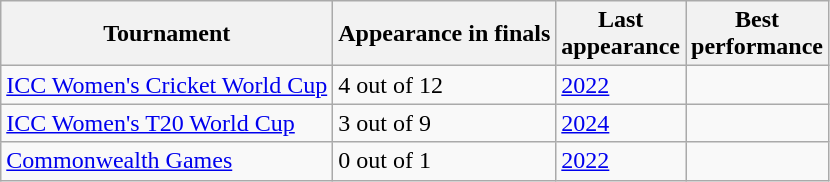<table class="wikitable sortable" style="text-align:left;">
<tr>
<th>Tournament</th>
<th data-sort-type="number">Appearance in finals</th>
<th>Last<br>appearance</th>
<th>Best<br>performance</th>
</tr>
<tr>
<td><a href='#'>ICC Women's Cricket World Cup</a></td>
<td>4 out of 12</td>
<td><a href='#'>2022</a></td>
<td></td>
</tr>
<tr>
<td><a href='#'>ICC Women's T20 World Cup</a></td>
<td>3 out of 9</td>
<td><a href='#'>2024</a></td>
<td></td>
</tr>
<tr>
<td><a href='#'>Commonwealth Games</a></td>
<td>0 out of 1</td>
<td><a href='#'>2022</a></td>
<td></td>
</tr>
</table>
